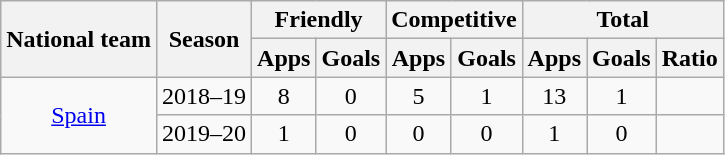<table class="wikitable" style="text-align: center;">
<tr style="background:beige">
<th rowspan="2">National team</th>
<th rowspan="2">Season</th>
<th colspan="2">Friendly</th>
<th colspan="2">Competitive</th>
<th colspan="3">Total</th>
</tr>
<tr>
<th>Apps</th>
<th>Goals</th>
<th>Apps</th>
<th>Goals</th>
<th>Apps</th>
<th>Goals</th>
<th>Ratio</th>
</tr>
<tr>
<td rowspan=2><a href='#'>Spain</a></td>
<td>2018–19</td>
<td>8</td>
<td>0</td>
<td>5</td>
<td>1</td>
<td>13</td>
<td>1</td>
<td></td>
</tr>
<tr>
<td>2019–20</td>
<td>1</td>
<td>0</td>
<td>0</td>
<td>0</td>
<td>1</td>
<td>0</td>
<td></td>
</tr>
</table>
